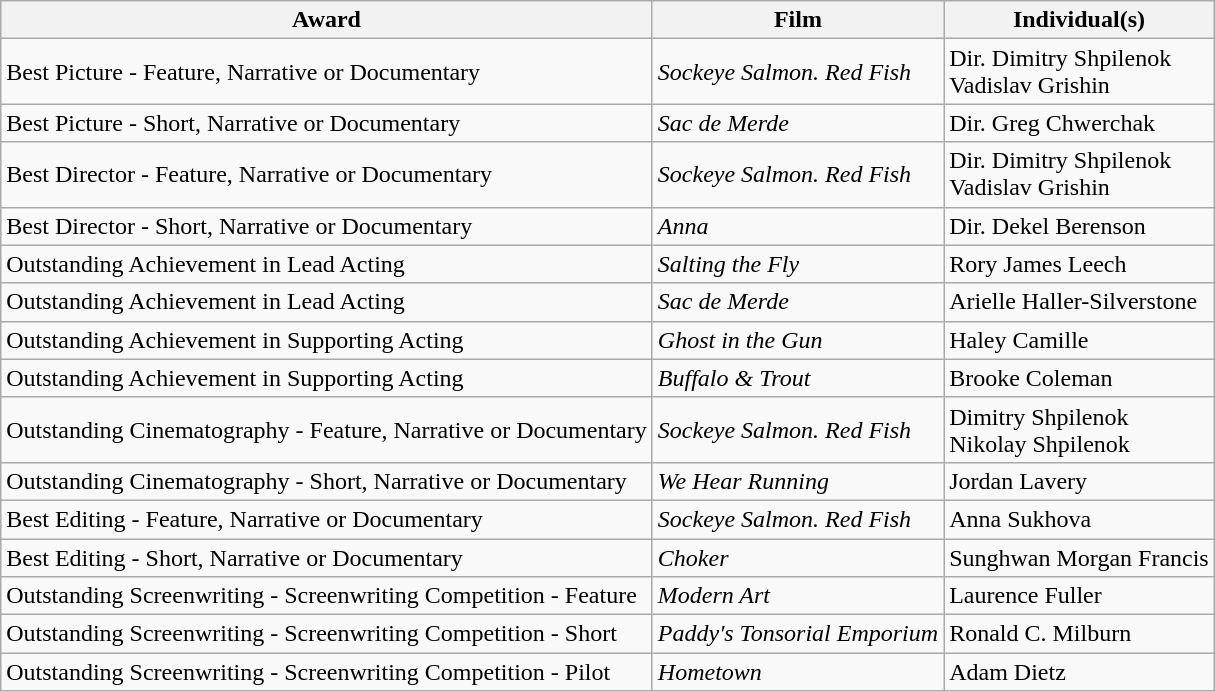<table class="wikitable">
<tr>
<th>Award</th>
<th>Film</th>
<th>Individual(s)</th>
</tr>
<tr>
<td>Best Picture - Feature, Narrative or Documentary</td>
<td><em>Sockeye Salmon. Red Fish</em></td>
<td>Dir. Dimitry Shpilenok<br> Vadislav Grishin</td>
</tr>
<tr>
<td>Best Picture - Short, Narrative or Documentary</td>
<td><em>Sac de Merde</em></td>
<td>Dir. Greg Chwerchak</td>
</tr>
<tr>
<td>Best Director - Feature, Narrative or Documentary</td>
<td><em>Sockeye Salmon. Red Fish</em></td>
<td>Dir. Dimitry Shpilenok<br> Vadislav Grishin</td>
</tr>
<tr>
<td>Best Director - Short, Narrative or Documentary</td>
<td><em>Anna</em></td>
<td>Dir. Dekel Berenson</td>
</tr>
<tr>
<td>Outstanding Achievement in Lead Acting</td>
<td><em>Salting the Fly</em></td>
<td>Rory James Leech</td>
</tr>
<tr>
<td>Outstanding Achievement in Lead Acting</td>
<td><em>Sac de Merde</em></td>
<td>Arielle Haller-Silverstone</td>
</tr>
<tr>
<td>Outstanding Achievement in Supporting Acting</td>
<td><em>Ghost in the Gun</em></td>
<td>Haley Camille</td>
</tr>
<tr>
<td>Outstanding Achievement in Supporting Acting</td>
<td><em>Buffalo & Trout</em></td>
<td>Brooke Coleman</td>
</tr>
<tr>
<td>Outstanding Cinematography - Feature, Narrative or Documentary</td>
<td><em>Sockeye Salmon. Red Fish</em></td>
<td>Dimitry Shpilenok<br> Nikolay Shpilenok</td>
</tr>
<tr>
<td>Outstanding Cinematography - Short, Narrative or Documentary</td>
<td><em>We Hear Running</em></td>
<td>Jordan Lavery</td>
</tr>
<tr>
<td>Best Editing - Feature, Narrative or Documentary</td>
<td><em>Sockeye Salmon. Red Fish</em></td>
<td>Anna Sukhova</td>
</tr>
<tr>
<td>Best Editing - Short, Narrative or Documentary</td>
<td><em>Choker</em></td>
<td>Sunghwan Morgan Francis</td>
</tr>
<tr>
<td>Outstanding Screenwriting - Screenwriting Competition - Feature</td>
<td><em>Modern Art</em></td>
<td>Laurence Fuller</td>
</tr>
<tr>
<td>Outstanding Screenwriting - Screenwriting Competition - Short</td>
<td><em>Paddy's Tonsorial Emporium</em></td>
<td>Ronald C. Milburn</td>
</tr>
<tr>
<td>Outstanding Screenwriting - Screenwriting Competition - Pilot</td>
<td><em>Hometown</em></td>
<td>Adam Dietz</td>
</tr>
</table>
